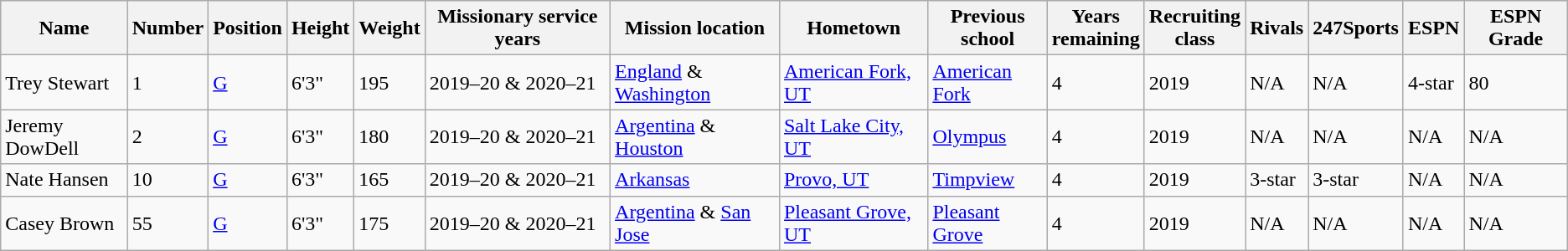<table class="wikitable sortable">
<tr>
<th>Name</th>
<th>Number</th>
<th>Position</th>
<th>Height</th>
<th>Weight</th>
<th>Missionary service years</th>
<th>Mission location</th>
<th>Hometown</th>
<th>Previous<br>school</th>
<th>Years<br>remaining</th>
<th>Recruiting<br>class</th>
<th>Rivals</th>
<th>247Sports</th>
<th>ESPN</th>
<th>ESPN Grade</th>
</tr>
<tr>
<td>Trey Stewart</td>
<td>1</td>
<td><a href='#'>G</a></td>
<td>6'3"</td>
<td>195</td>
<td>2019–20 & 2020–21</td>
<td><a href='#'>England</a> & <a href='#'>Washington</a></td>
<td><a href='#'>American Fork, UT</a></td>
<td><a href='#'>American Fork</a></td>
<td>4</td>
<td>2019</td>
<td>N/A</td>
<td>N/A</td>
<td>4-star</td>
<td>80</td>
</tr>
<tr>
<td>Jeremy DowDell</td>
<td>2</td>
<td><a href='#'>G</a></td>
<td>6'3"</td>
<td>180</td>
<td>2019–20 & 2020–21</td>
<td><a href='#'>Argentina</a> & <a href='#'>Houston</a></td>
<td><a href='#'>Salt Lake City, UT</a></td>
<td><a href='#'>Olympus</a></td>
<td>4</td>
<td>2019</td>
<td>N/A</td>
<td>N/A</td>
<td>N/A</td>
<td>N/A</td>
</tr>
<tr>
<td>Nate Hansen</td>
<td>10</td>
<td><a href='#'>G</a></td>
<td>6'3"</td>
<td>165</td>
<td>2019–20 & 2020–21</td>
<td><a href='#'>Arkansas</a></td>
<td><a href='#'>Provo, UT</a></td>
<td><a href='#'>Timpview</a></td>
<td>4</td>
<td>2019</td>
<td>3-star</td>
<td>3-star</td>
<td>N/A</td>
<td>N/A</td>
</tr>
<tr>
<td>Casey Brown</td>
<td>55</td>
<td><a href='#'>G</a></td>
<td>6'3"</td>
<td>175</td>
<td>2019–20 & 2020–21</td>
<td><a href='#'>Argentina</a> & <a href='#'>San Jose</a></td>
<td><a href='#'>Pleasant Grove, UT</a></td>
<td><a href='#'>Pleasant Grove</a></td>
<td>4</td>
<td>2019</td>
<td>N/A</td>
<td>N/A</td>
<td>N/A</td>
<td>N/A</td>
</tr>
</table>
